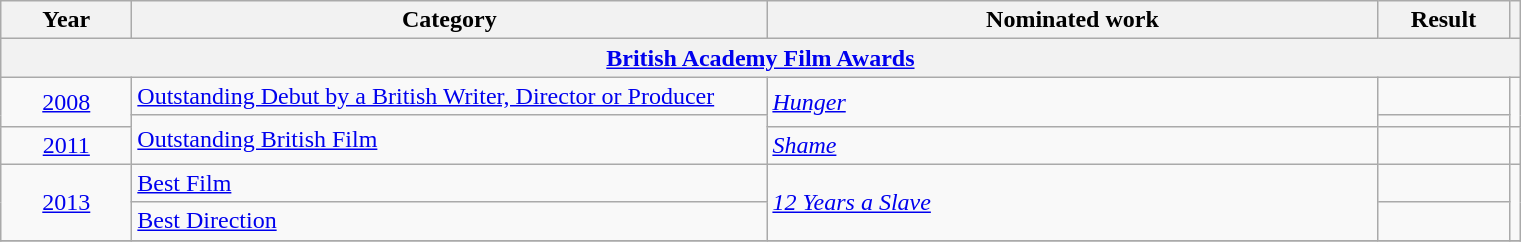<table class=wikitable>
<tr>
<th scope="col" style="width:5em;">Year</th>
<th scope="col" style="width:26em;">Category</th>
<th scope="col" style="width:25em;">Nominated work</th>
<th scope="col" style="width:5em;">Result</th>
<th></th>
</tr>
<tr>
<th colspan=5><a href='#'>British Academy Film Awards</a></th>
</tr>
<tr>
<td style="text-align:center;", rowspan=2><a href='#'>2008</a></td>
<td><a href='#'>Outstanding Debut by a British Writer, Director or Producer</a></td>
<td rowspan=2><em><a href='#'>Hunger</a></em></td>
<td></td>
<td rowspan=2></td>
</tr>
<tr>
<td rowspan="2"><a href='#'>Outstanding British Film</a></td>
<td></td>
</tr>
<tr>
<td style="text-align:center;"><a href='#'>2011</a></td>
<td><em><a href='#'>Shame</a></em></td>
<td></td>
<td rowspan=1></td>
</tr>
<tr>
<td style="text-align:center;", rowspan=2><a href='#'>2013</a></td>
<td><a href='#'>Best Film</a></td>
<td rowspan=2><em><a href='#'>12 Years a Slave</a></em></td>
<td></td>
<td rowspan=2></td>
</tr>
<tr>
<td><a href='#'>Best Direction</a></td>
<td></td>
</tr>
<tr>
</tr>
</table>
